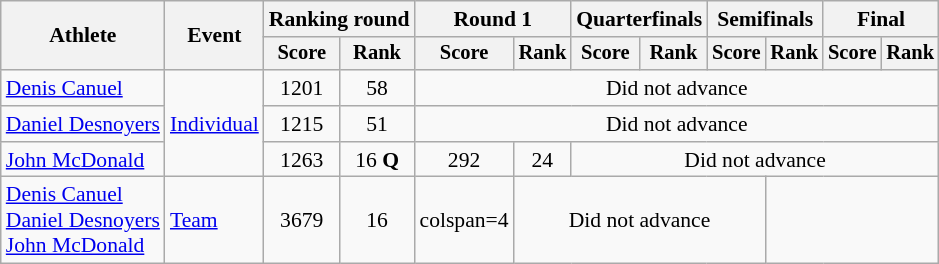<table class="wikitable" style="font-size:90%">
<tr>
<th rowspan=2>Athlete</th>
<th rowspan=2>Event</th>
<th colspan="2">Ranking round</th>
<th colspan="2">Round 1</th>
<th colspan="2">Quarterfinals</th>
<th colspan="2">Semifinals</th>
<th colspan="2">Final</th>
</tr>
<tr style="font-size:95%">
<th>Score</th>
<th>Rank</th>
<th>Score</th>
<th>Rank</th>
<th>Score</th>
<th>Rank</th>
<th>Score</th>
<th>Rank</th>
<th>Score</th>
<th>Rank</th>
</tr>
<tr align=center>
<td align=left><a href='#'>Denis Canuel</a></td>
<td align=left rowspan=3><a href='#'>Individual</a></td>
<td>1201</td>
<td>58</td>
<td colspan=8>Did not advance</td>
</tr>
<tr align=center>
<td align=left><a href='#'>Daniel Desnoyers</a></td>
<td>1215</td>
<td>51</td>
<td colspan=8>Did not advance</td>
</tr>
<tr align=center>
<td align=left><a href='#'>John McDonald</a></td>
<td>1263</td>
<td>16 <strong>Q</strong></td>
<td>292</td>
<td>24</td>
<td colspan=6>Did not advance</td>
</tr>
<tr align=center>
<td align=left><a href='#'>Denis Canuel</a><br><a href='#'>Daniel Desnoyers</a><br><a href='#'>John McDonald</a></td>
<td align=left><a href='#'>Team</a></td>
<td>3679</td>
<td>16</td>
<td>colspan=4</td>
<td colspan=4>Did not advance</td>
</tr>
</table>
